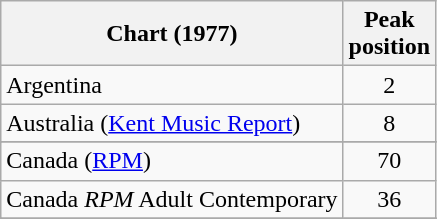<table class="wikitable">
<tr>
<th>Chart (1977)</th>
<th>Peak<br>position</th>
</tr>
<tr>
<td>Argentina</td>
<td align="center">2</td>
</tr>
<tr>
<td>Australia (<a href='#'>Kent Music Report</a>)</td>
<td style="text-align:center;">8</td>
</tr>
<tr>
</tr>
<tr>
</tr>
<tr>
<td>Canada (<a href='#'>RPM</a>)</td>
<td style="text-align:center;">70</td>
</tr>
<tr>
<td>Canada <em>RPM</em> Adult Contemporary</td>
<td style="text-align:center;">36</td>
</tr>
<tr>
</tr>
<tr>
</tr>
<tr>
</tr>
<tr>
</tr>
<tr>
</tr>
<tr>
</tr>
<tr>
</tr>
</table>
